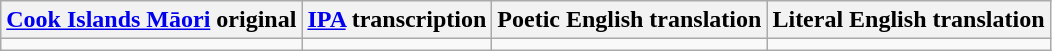<table class="wikitable">
<tr>
<th><a href='#'>Cook Islands Māori</a> original</th>
<th><a href='#'>IPA</a> transcription</th>
<th>Poetic English translation</th>
<th>Literal English translation</th>
</tr>
<tr style="vertical-align:top; white-space:nowrap;">
<td></td>
<td></td>
<td></td>
<td></td>
</tr>
</table>
